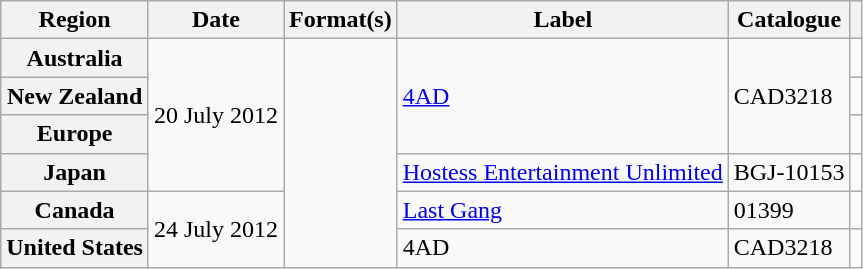<table class="wikitable plainrowheaders">
<tr>
<th scope="col">Region</th>
<th scope="col">Date</th>
<th scope="col">Format(s)</th>
<th scope="col">Label</th>
<th scope="col">Catalogue </th>
<th scope="col"></th>
</tr>
<tr>
<th scope="row">Australia</th>
<td rowspan="4">20 July 2012</td>
<td rowspan="6"></td>
<td rowspan="3"><a href='#'>4AD</a></td>
<td rowspan="3">CAD3218</td>
<td align="center"></td>
</tr>
<tr>
<th scope="row">New Zealand</th>
<td align="center"></td>
</tr>
<tr>
<th scope="row">Europe</th>
<td align="center"></td>
</tr>
<tr>
<th scope="row">Japan</th>
<td><a href='#'>Hostess Entertainment Unlimited</a></td>
<td>BGJ-10153</td>
<td align="center"></td>
</tr>
<tr>
<th scope="row">Canada</th>
<td rowspan="2">24 July 2012</td>
<td><a href='#'>Last Gang</a></td>
<td>01399</td>
<td align="center"></td>
</tr>
<tr>
<th scope="row">United States</th>
<td>4AD</td>
<td>CAD3218</td>
<td align="center"></td>
</tr>
</table>
